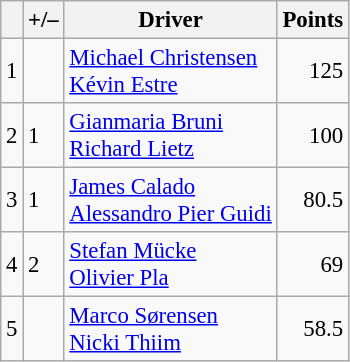<table class="wikitable" style="font-size: 95%;">
<tr>
<th scope="col"></th>
<th scope="col">+/–</th>
<th scope="col">Driver</th>
<th scope="col">Points</th>
</tr>
<tr>
<td align="center">1</td>
<td align="left"></td>
<td> <a href='#'>Michael Christensen</a><br> <a href='#'>Kévin Estre</a></td>
<td align="right">125</td>
</tr>
<tr>
<td align="center">2</td>
<td align="left"> 1</td>
<td> <a href='#'>Gianmaria Bruni</a><br> <a href='#'>Richard Lietz</a></td>
<td align="right">100</td>
</tr>
<tr>
<td align="center">3</td>
<td align="left"> 1</td>
<td> <a href='#'>James Calado</a><br> <a href='#'>Alessandro Pier Guidi</a></td>
<td align="right">80.5</td>
</tr>
<tr>
<td align="center">4</td>
<td align="left"> 2</td>
<td> <a href='#'>Stefan Mücke</a><br> <a href='#'>Olivier Pla</a></td>
<td align="right">69</td>
</tr>
<tr>
<td align="center">5</td>
<td align="left"></td>
<td> <a href='#'>Marco Sørensen</a><br> <a href='#'>Nicki Thiim</a></td>
<td align="right">58.5</td>
</tr>
</table>
